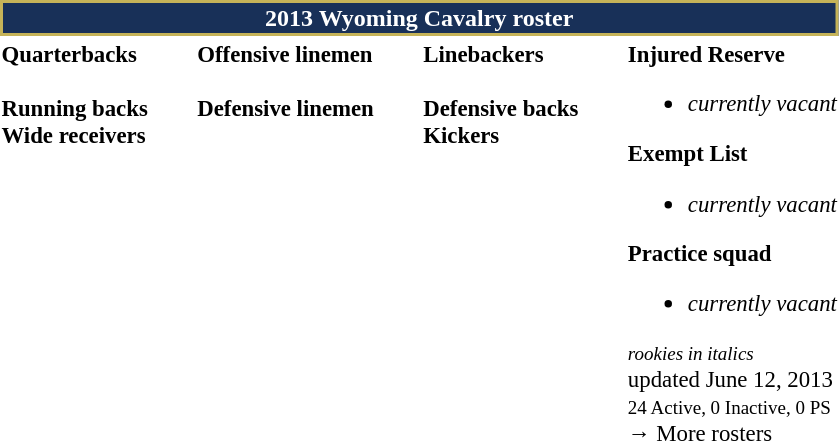<table class="toccolours" style="text-align: left;">
<tr>
<th colspan="7" style="background:#183058; border:2px solid #C5B358; color:white; text-align:center;"><strong>2013 Wyoming Cavalry roster</strong></th>
</tr>
<tr>
<td style="font-size: 95%;" valign="top"><strong>Quarterbacks</strong><br>
<br><strong>Running backs</strong>

<br><strong>Wide receivers</strong>



</td>
<td style="width: 25px;"></td>
<td style="font-size: 95%;" valign="top"><strong>Offensive linemen</strong><br>

<br><strong>Defensive linemen</strong>




</td>
<td style="width: 25px;"></td>
<td style="font-size: 95%;" valign="top"><strong>Linebackers</strong><br>
<br><strong>Defensive backs</strong>




<br><strong>Kickers</strong>
</td>
<td style="width: 25px;"></td>
<td style="font-size: 95%;" valign="top"><strong>Injured Reserve</strong><br><ul><li><em>currently vacant</em></li></ul><strong>Exempt List</strong><ul><li><em>currently vacant</em></li></ul><strong>Practice squad</strong><ul><li><em>currently vacant</em></li></ul><small><em>rookies in italics</em></small><br>
<span></span> updated June 12, 2013<br>
<small>24 Active, 0 Inactive, 0 PS</small><br>→ More rosters</td>
</tr>
<tr>
</tr>
</table>
